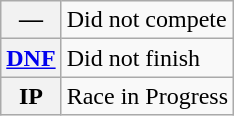<table class="wikitable">
<tr>
<th scope="row">—</th>
<td>Did not compete</td>
</tr>
<tr>
<th scope="row"><a href='#'>DNF</a></th>
<td>Did not finish</td>
</tr>
<tr>
<th scope="row">IP</th>
<td>Race in Progress</td>
</tr>
</table>
